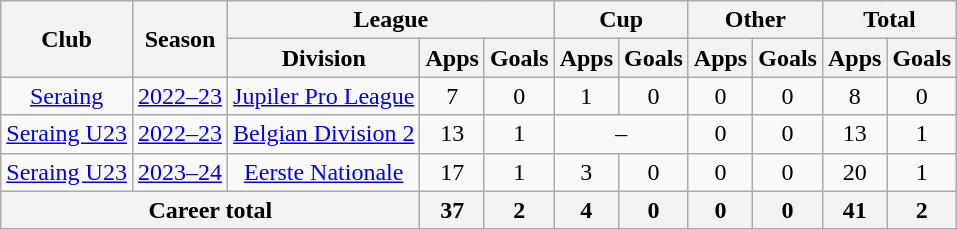<table class=wikitable style=text-align:center>
<tr>
<th rowspan="2">Club</th>
<th rowspan="2">Season</th>
<th colspan="3">League</th>
<th colspan="2">Cup</th>
<th colspan="2">Other</th>
<th colspan="2">Total</th>
</tr>
<tr>
<th>Division</th>
<th>Apps</th>
<th>Goals</th>
<th>Apps</th>
<th>Goals</th>
<th>Apps</th>
<th>Goals</th>
<th>Apps</th>
<th>Goals</th>
</tr>
<tr>
<td><a href='#'>Seraing</a></td>
<td><a href='#'>2022–23</a></td>
<td><a href='#'>Jupiler Pro League</a></td>
<td>7</td>
<td>0</td>
<td>1</td>
<td>0</td>
<td>0</td>
<td>0</td>
<td>8</td>
<td>0</td>
</tr>
<tr>
<td><a href='#'>Seraing U23</a></td>
<td><a href='#'>2022–23</a></td>
<td><a href='#'>Belgian Division 2</a></td>
<td>13</td>
<td>1</td>
<td colspan="2">–</td>
<td>0</td>
<td>0</td>
<td>13</td>
<td>1</td>
</tr>
<tr>
<td><a href='#'>Seraing U23</a></td>
<td><a href='#'>2023–24</a></td>
<td><a href='#'>Eerste Nationale</a></td>
<td>17</td>
<td>1</td>
<td>3</td>
<td>0</td>
<td>0</td>
<td>0</td>
<td>20</td>
<td>1</td>
</tr>
<tr>
<th colspan="3"><strong>Career total</strong></th>
<th>37</th>
<th>2</th>
<th>4</th>
<th>0</th>
<th>0</th>
<th>0</th>
<th>41</th>
<th>2</th>
</tr>
</table>
